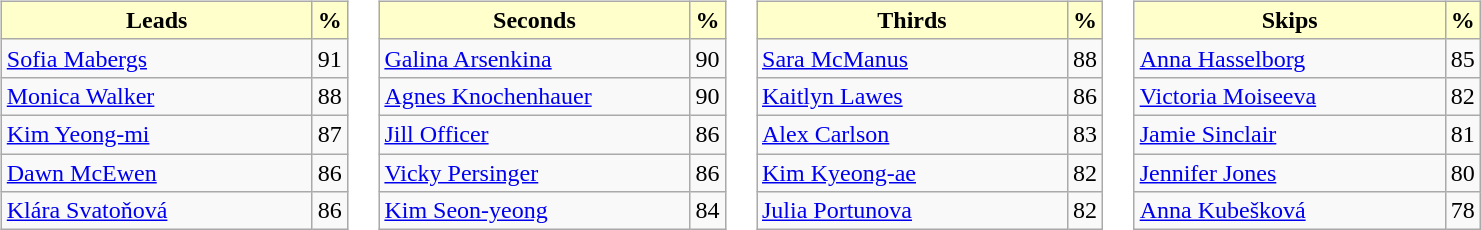<table table>
<tr>
<td valign=top><br><table class="wikitable">
<tr>
<th style="background: #ffffcc; width:200px;">Leads</th>
<th style="background: #ffffcc;">%</th>
</tr>
<tr>
<td> <a href='#'>Sofia Mabergs</a></td>
<td>91</td>
</tr>
<tr>
<td> <a href='#'>Monica Walker</a></td>
<td>88</td>
</tr>
<tr>
<td> <a href='#'>Kim Yeong-mi</a></td>
<td>87</td>
</tr>
<tr>
<td> <a href='#'>Dawn McEwen</a></td>
<td>86</td>
</tr>
<tr>
<td> <a href='#'>Klára Svatoňová</a></td>
<td>86</td>
</tr>
</table>
</td>
<td valign=top><br><table class="wikitable">
<tr>
<th style="background: #ffffcc; width:200px;">Seconds</th>
<th style="background: #ffffcc;">%</th>
</tr>
<tr>
<td> <a href='#'>Galina Arsenkina</a></td>
<td>90</td>
</tr>
<tr>
<td> <a href='#'>Agnes Knochenhauer</a></td>
<td>90</td>
</tr>
<tr>
<td> <a href='#'>Jill Officer</a></td>
<td>86</td>
</tr>
<tr>
<td> <a href='#'>Vicky Persinger</a></td>
<td>86</td>
</tr>
<tr>
<td> <a href='#'>Kim Seon-yeong</a></td>
<td>84</td>
</tr>
</table>
</td>
<td valign=top><br><table class="wikitable">
<tr>
<th style="background: #ffffcc; width:200px;">Thirds</th>
<th style="background: #ffffcc;">%</th>
</tr>
<tr>
<td> <a href='#'>Sara McManus</a></td>
<td>88</td>
</tr>
<tr>
<td> <a href='#'>Kaitlyn Lawes</a></td>
<td>86</td>
</tr>
<tr>
<td> <a href='#'>Alex Carlson</a></td>
<td>83</td>
</tr>
<tr>
<td> <a href='#'>Kim Kyeong-ae</a></td>
<td>82</td>
</tr>
<tr>
<td> <a href='#'>Julia Portunova</a></td>
<td>82</td>
</tr>
</table>
</td>
<td valign=top><br><table class="wikitable">
<tr>
<th style="background: #ffffcc; width:200px;">Skips</th>
<th style="background: #ffffcc;">%</th>
</tr>
<tr>
<td> <a href='#'>Anna Hasselborg</a></td>
<td>85</td>
</tr>
<tr>
<td> <a href='#'>Victoria Moiseeva</a></td>
<td>82</td>
</tr>
<tr>
<td> <a href='#'>Jamie Sinclair</a></td>
<td>81</td>
</tr>
<tr>
<td> <a href='#'>Jennifer Jones</a></td>
<td>80</td>
</tr>
<tr>
<td> <a href='#'>Anna Kubešková</a></td>
<td>78</td>
</tr>
</table>
</td>
</tr>
</table>
